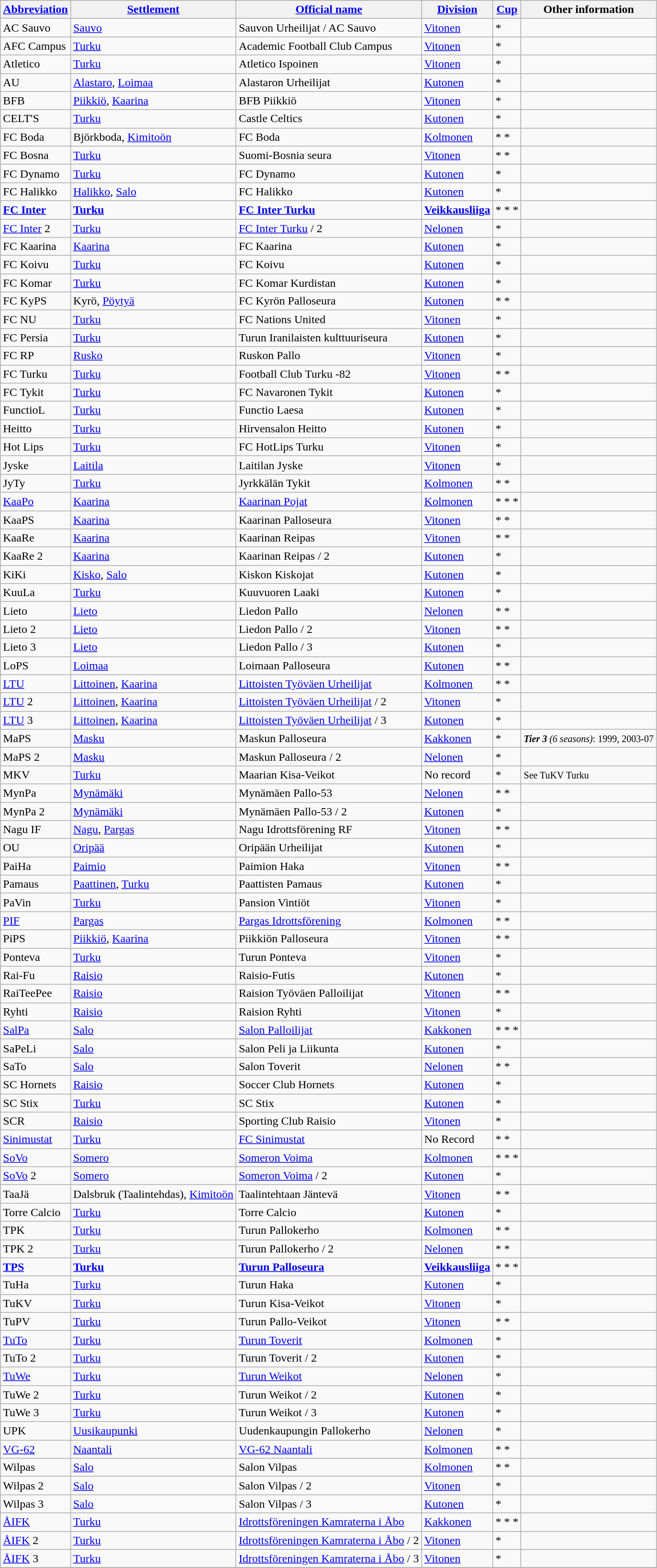<table class="wikitable" style="text-align:left">
<tr>
<th style= width="120px"><a href='#'>Abbreviation</a></th>
<th style= width="110px"><a href='#'>Settlement</a></th>
<th style= width="200px"><a href='#'>Official name</a></th>
<th style= width="80px"><a href='#'>Division</a></th>
<th style= width="40px"><a href='#'>Cup</a></th>
<th style= width="300px">Other information</th>
</tr>
<tr>
<td>AC Sauvo</td>
<td><a href='#'>Sauvo</a></td>
<td>Sauvon Urheilijat / AC Sauvo</td>
<td><a href='#'>Vitonen</a></td>
<td>*</td>
<td></td>
</tr>
<tr>
<td>AFC Campus</td>
<td><a href='#'>Turku</a></td>
<td>Academic Football Club Campus</td>
<td><a href='#'>Vitonen</a></td>
<td>*</td>
<td></td>
</tr>
<tr>
<td>Atletico</td>
<td><a href='#'>Turku</a></td>
<td>Atletico Ispoinen</td>
<td><a href='#'>Vitonen</a></td>
<td>*</td>
<td></td>
</tr>
<tr>
<td>AU</td>
<td><a href='#'>Alastaro</a>, <a href='#'>Loimaa</a></td>
<td>Alastaron Urheilijat</td>
<td><a href='#'>Kutonen</a></td>
<td>*</td>
<td></td>
</tr>
<tr>
<td>BFB</td>
<td><a href='#'>Piikkiö</a>, <a href='#'>Kaarina</a></td>
<td>BFB Piikkiö</td>
<td><a href='#'>Vitonen</a></td>
<td>*</td>
<td></td>
</tr>
<tr>
<td>CELT'S</td>
<td><a href='#'>Turku</a></td>
<td>Castle Celtics</td>
<td><a href='#'>Kutonen</a></td>
<td>*</td>
<td></td>
</tr>
<tr>
<td>FC Boda</td>
<td>Björkboda, <a href='#'>Kimitoön</a></td>
<td>FC Boda</td>
<td><a href='#'>Kolmonen</a></td>
<td>* *</td>
<td></td>
</tr>
<tr>
<td>FC Bosna</td>
<td><a href='#'>Turku</a></td>
<td>Suomi-Bosnia seura</td>
<td><a href='#'>Vitonen</a></td>
<td>* *</td>
<td></td>
</tr>
<tr>
<td>FC Dynamo</td>
<td><a href='#'>Turku</a></td>
<td>FC Dynamo</td>
<td><a href='#'>Kutonen</a></td>
<td>*</td>
<td></td>
</tr>
<tr>
<td>FC Halikko</td>
<td><a href='#'>Halikko</a>, <a href='#'>Salo</a></td>
<td>FC Halikko</td>
<td><a href='#'>Kutonen</a></td>
<td>*</td>
<td></td>
</tr>
<tr>
<td><strong><a href='#'>FC Inter</a></strong></td>
<td><strong><a href='#'>Turku</a></strong></td>
<td><strong><a href='#'>FC Inter Turku</a></strong></td>
<td><strong><a href='#'>Veikkausliiga</a></strong></td>
<td>* * *</td>
<td></td>
</tr>
<tr>
<td><a href='#'>FC Inter</a> 2</td>
<td><a href='#'>Turku</a></td>
<td><a href='#'>FC Inter Turku</a> / 2</td>
<td><a href='#'>Nelonen</a></td>
<td>*</td>
<td></td>
</tr>
<tr>
<td>FC Kaarina</td>
<td><a href='#'>Kaarina</a></td>
<td>FC Kaarina</td>
<td><a href='#'>Kutonen</a></td>
<td>*</td>
<td></td>
</tr>
<tr>
<td>FC Koivu</td>
<td><a href='#'>Turku</a></td>
<td>FC Koivu</td>
<td><a href='#'>Kutonen</a></td>
<td>*</td>
<td></td>
</tr>
<tr>
<td>FC Komar</td>
<td><a href='#'>Turku</a></td>
<td>FC Komar Kurdistan</td>
<td><a href='#'>Kutonen</a></td>
<td>*</td>
<td></td>
</tr>
<tr>
<td>FC KyPS</td>
<td>Kyrö, <a href='#'>Pöytyä</a></td>
<td>FC Kyrön Palloseura</td>
<td><a href='#'>Kutonen</a></td>
<td>* *</td>
<td></td>
</tr>
<tr>
<td>FC NU</td>
<td><a href='#'>Turku</a></td>
<td>FC Nations United</td>
<td><a href='#'>Vitonen</a></td>
<td>*</td>
<td></td>
</tr>
<tr>
<td>FC Persia</td>
<td><a href='#'>Turku</a></td>
<td>Turun Iranilaisten kulttuuriseura</td>
<td><a href='#'>Kutonen</a></td>
<td>*</td>
<td></td>
</tr>
<tr>
<td>FC RP</td>
<td><a href='#'>Rusko</a></td>
<td>Ruskon Pallo</td>
<td><a href='#'>Vitonen</a></td>
<td>*</td>
<td></td>
</tr>
<tr>
<td>FC Turku</td>
<td><a href='#'>Turku</a></td>
<td>Football Club Turku -82</td>
<td><a href='#'>Vitonen</a></td>
<td>* *</td>
<td></td>
</tr>
<tr>
<td>FC Tykit</td>
<td><a href='#'>Turku</a></td>
<td>FC Navaronen Tykit</td>
<td><a href='#'>Kutonen</a></td>
<td>*</td>
<td></td>
</tr>
<tr>
<td>FunctioL</td>
<td><a href='#'>Turku</a></td>
<td>Functio Laesa</td>
<td><a href='#'>Kutonen</a></td>
<td>*</td>
<td></td>
</tr>
<tr>
<td>Heitto</td>
<td><a href='#'>Turku</a></td>
<td>Hirvensalon Heitto</td>
<td><a href='#'>Kutonen</a></td>
<td>*</td>
<td></td>
</tr>
<tr>
<td>Hot Lips</td>
<td><a href='#'>Turku</a></td>
<td>FC HotLips Turku</td>
<td><a href='#'>Vitonen</a></td>
<td>*</td>
<td></td>
</tr>
<tr>
<td>Jyske</td>
<td><a href='#'>Laitila</a></td>
<td>Laitilan Jyske</td>
<td><a href='#'>Vitonen</a></td>
<td>*</td>
<td></td>
</tr>
<tr>
<td>JyTy</td>
<td><a href='#'>Turku</a></td>
<td>Jyrkkälän Tykit</td>
<td><a href='#'>Kolmonen</a></td>
<td>* *</td>
<td></td>
</tr>
<tr>
<td><a href='#'>KaaPo</a></td>
<td><a href='#'>Kaarina</a></td>
<td><a href='#'>Kaarinan Pojat</a></td>
<td><a href='#'>Kolmonen</a></td>
<td>* * *</td>
<td></td>
</tr>
<tr>
<td>KaaPS</td>
<td><a href='#'>Kaarina</a></td>
<td>Kaarinan Palloseura</td>
<td><a href='#'>Vitonen</a></td>
<td>* *</td>
<td></td>
</tr>
<tr>
<td>KaaRe</td>
<td><a href='#'>Kaarina</a></td>
<td>Kaarinan Reipas</td>
<td><a href='#'>Vitonen</a></td>
<td>* *</td>
<td></td>
</tr>
<tr>
<td>KaaRe 2</td>
<td><a href='#'>Kaarina</a></td>
<td>Kaarinan Reipas / 2</td>
<td><a href='#'>Kutonen</a></td>
<td>*</td>
<td></td>
</tr>
<tr>
<td>KiKi</td>
<td><a href='#'>Kisko</a>, <a href='#'>Salo</a></td>
<td>Kiskon Kiskojat</td>
<td><a href='#'>Kutonen</a></td>
<td>*</td>
<td></td>
</tr>
<tr>
<td>KuuLa</td>
<td><a href='#'>Turku</a></td>
<td>Kuuvuoren Laaki</td>
<td><a href='#'>Kutonen</a></td>
<td>*</td>
<td></td>
</tr>
<tr>
<td>Lieto</td>
<td><a href='#'>Lieto</a></td>
<td>Liedon Pallo</td>
<td><a href='#'>Nelonen</a></td>
<td>* *</td>
<td></td>
</tr>
<tr>
<td>Lieto 2</td>
<td><a href='#'>Lieto</a></td>
<td>Liedon Pallo / 2</td>
<td><a href='#'>Vitonen</a></td>
<td>* *</td>
<td></td>
</tr>
<tr>
<td>Lieto 3</td>
<td><a href='#'>Lieto</a></td>
<td>Liedon Pallo / 3</td>
<td><a href='#'>Kutonen</a></td>
<td>*</td>
<td></td>
</tr>
<tr>
<td>LoPS</td>
<td><a href='#'>Loimaa</a></td>
<td>Loimaan Palloseura</td>
<td><a href='#'>Kutonen</a></td>
<td>* *</td>
<td></td>
</tr>
<tr>
<td><a href='#'>LTU</a></td>
<td><a href='#'>Littoinen</a>, <a href='#'>Kaarina</a></td>
<td><a href='#'>Littoisten Työväen Urheilijat</a></td>
<td><a href='#'>Kolmonen</a></td>
<td>* *</td>
<td></td>
</tr>
<tr>
<td><a href='#'>LTU</a> 2</td>
<td><a href='#'>Littoinen</a>, <a href='#'>Kaarina</a></td>
<td><a href='#'>Littoisten Työväen Urheilijat</a> / 2</td>
<td><a href='#'>Vitonen</a></td>
<td>*</td>
<td></td>
</tr>
<tr>
<td><a href='#'>LTU</a> 3</td>
<td><a href='#'>Littoinen</a>, <a href='#'>Kaarina</a></td>
<td><a href='#'>Littoisten Työväen Urheilijat</a> / 3</td>
<td><a href='#'>Kutonen</a></td>
<td>*</td>
<td></td>
</tr>
<tr>
<td>MaPS</td>
<td><a href='#'>Masku</a></td>
<td>Maskun Palloseura</td>
<td><a href='#'>Kakkonen</a></td>
<td>*</td>
<td><small><strong><em>Tier 3</em></strong> <em>(6 seasons)</em>: 1999, 2003-07</small><br></td>
</tr>
<tr>
<td>MaPS 2</td>
<td><a href='#'>Masku</a></td>
<td>Maskun Palloseura / 2</td>
<td><a href='#'>Nelonen</a></td>
<td>*</td>
<td></td>
</tr>
<tr>
<td>MKV</td>
<td><a href='#'>Turku</a></td>
<td>Maarian Kisa-Veikot</td>
<td>No record</td>
<td>*</td>
<td><small>See TuKV Turku</small><br></td>
</tr>
<tr>
<td>MynPa</td>
<td><a href='#'>Mynämäki</a></td>
<td>Mynämäen Pallo-53</td>
<td><a href='#'>Nelonen</a></td>
<td>* *</td>
<td></td>
</tr>
<tr>
<td>MynPa 2</td>
<td><a href='#'>Mynämäki</a></td>
<td>Mynämäen Pallo-53 / 2</td>
<td><a href='#'>Kutonen</a></td>
<td>*</td>
<td></td>
</tr>
<tr>
<td>Nagu IF</td>
<td><a href='#'>Nagu</a>, <a href='#'>Pargas</a></td>
<td>Nagu Idrottsförening RF</td>
<td><a href='#'>Vitonen</a></td>
<td>* *</td>
<td></td>
</tr>
<tr>
<td>OU</td>
<td><a href='#'>Oripää</a></td>
<td>Oripään Urheilijat</td>
<td><a href='#'>Kutonen</a></td>
<td>*</td>
<td></td>
</tr>
<tr>
<td>PaiHa</td>
<td><a href='#'>Paimio</a></td>
<td>Paimion Haka</td>
<td><a href='#'>Vitonen</a></td>
<td>* *</td>
<td></td>
</tr>
<tr>
<td>Pamaus</td>
<td><a href='#'>Paattinen</a>, <a href='#'>Turku</a></td>
<td>Paattisten Pamaus</td>
<td><a href='#'>Kutonen</a></td>
<td>*</td>
<td></td>
</tr>
<tr>
<td>PaVin</td>
<td><a href='#'>Turku</a></td>
<td>Pansion Vintiöt</td>
<td><a href='#'>Vitonen</a></td>
<td>*</td>
<td></td>
</tr>
<tr>
<td><a href='#'>PIF</a></td>
<td><a href='#'>Pargas</a></td>
<td><a href='#'>Pargas Idrottsförening</a></td>
<td><a href='#'>Kolmonen</a></td>
<td>* *</td>
<td></td>
</tr>
<tr>
<td>PiPS</td>
<td><a href='#'>Piikkiö</a>, <a href='#'>Kaarina</a></td>
<td>Piikkiön Palloseura</td>
<td><a href='#'>Vitonen</a></td>
<td>* *</td>
<td></td>
</tr>
<tr>
<td>Ponteva</td>
<td><a href='#'>Turku</a></td>
<td>Turun Ponteva</td>
<td><a href='#'>Vitonen</a></td>
<td>*</td>
<td></td>
</tr>
<tr>
<td>Rai-Fu</td>
<td><a href='#'>Raisio</a></td>
<td>Raisio-Futis</td>
<td><a href='#'>Kutonen</a></td>
<td>*</td>
<td></td>
</tr>
<tr>
<td>RaiTeePee</td>
<td><a href='#'>Raisio</a></td>
<td>Raision Työväen Palloilijat</td>
<td><a href='#'>Vitonen</a></td>
<td>* *</td>
<td></td>
</tr>
<tr>
<td>Ryhti</td>
<td><a href='#'>Raisio</a></td>
<td>Raision Ryhti</td>
<td><a href='#'>Vitonen</a></td>
<td>*</td>
<td></td>
</tr>
<tr>
<td><a href='#'>SalPa</a></td>
<td><a href='#'>Salo</a></td>
<td><a href='#'>Salon Palloilijat</a></td>
<td><a href='#'>Kakkonen</a></td>
<td>* * *</td>
<td></td>
</tr>
<tr>
<td>SaPeLi</td>
<td><a href='#'>Salo</a></td>
<td>Salon Peli ja Liikunta</td>
<td><a href='#'>Kutonen</a></td>
<td>*</td>
<td></td>
</tr>
<tr>
<td>SaTo</td>
<td><a href='#'>Salo</a></td>
<td>Salon Toverit</td>
<td><a href='#'>Nelonen</a></td>
<td>* *</td>
<td></td>
</tr>
<tr>
<td>SC Hornets</td>
<td><a href='#'>Raisio</a></td>
<td>Soccer Club Hornets</td>
<td><a href='#'>Kutonen</a></td>
<td>*</td>
<td></td>
</tr>
<tr>
<td>SC Stix</td>
<td><a href='#'>Turku</a></td>
<td>SC Stix</td>
<td><a href='#'>Kutonen</a></td>
<td>*</td>
<td></td>
</tr>
<tr>
<td>SCR</td>
<td><a href='#'>Raisio</a></td>
<td>Sporting Club Raisio</td>
<td><a href='#'>Vitonen</a></td>
<td>*</td>
<td></td>
</tr>
<tr>
<td><a href='#'>Sinimustat</a></td>
<td><a href='#'>Turku</a></td>
<td><a href='#'>FC Sinimustat</a></td>
<td>No Record</td>
<td>* *</td>
<td></td>
</tr>
<tr>
<td><a href='#'>SoVo</a></td>
<td><a href='#'>Somero</a></td>
<td><a href='#'>Someron Voima</a></td>
<td><a href='#'>Kolmonen</a></td>
<td>* * *</td>
<td></td>
</tr>
<tr>
<td><a href='#'>SoVo</a> 2</td>
<td><a href='#'>Somero</a></td>
<td><a href='#'>Someron Voima</a> / 2</td>
<td><a href='#'>Kutonen</a></td>
<td>*</td>
<td></td>
</tr>
<tr>
<td>TaaJä</td>
<td>Dalsbruk (Taalintehdas), <a href='#'>Kimitoön</a></td>
<td>Taalintehtaan Jäntevä</td>
<td><a href='#'>Vitonen</a></td>
<td>* *</td>
<td></td>
</tr>
<tr>
<td>Torre Calcio</td>
<td><a href='#'>Turku</a></td>
<td>Torre Calcio</td>
<td><a href='#'>Kutonen</a></td>
<td>*</td>
<td></td>
</tr>
<tr>
<td>TPK</td>
<td><a href='#'>Turku</a></td>
<td>Turun Pallokerho</td>
<td><a href='#'>Kolmonen</a></td>
<td>* *</td>
<td></td>
</tr>
<tr>
<td>TPK 2</td>
<td><a href='#'>Turku</a></td>
<td>Turun Pallokerho / 2</td>
<td><a href='#'>Nelonen</a></td>
<td>* *</td>
<td></td>
</tr>
<tr>
<td><strong><a href='#'>TPS</a></strong></td>
<td><strong><a href='#'>Turku</a></strong></td>
<td><strong><a href='#'>Turun Palloseura</a></strong></td>
<td><strong><a href='#'>Veikkausliiga</a></strong></td>
<td>* * *</td>
<td></td>
</tr>
<tr>
<td>TuHa</td>
<td><a href='#'>Turku</a></td>
<td>Turun Haka</td>
<td><a href='#'>Kutonen</a></td>
<td>*</td>
<td></td>
</tr>
<tr>
<td>TuKV</td>
<td><a href='#'>Turku</a></td>
<td>Turun Kisa-Veikot</td>
<td><a href='#'>Vitonen</a></td>
<td>*</td>
<td></td>
</tr>
<tr>
<td>TuPV</td>
<td><a href='#'>Turku</a></td>
<td>Turun Pallo-Veikot</td>
<td><a href='#'>Vitonen</a></td>
<td>* *</td>
<td></td>
</tr>
<tr>
<td><a href='#'>TuTo</a></td>
<td><a href='#'>Turku</a></td>
<td><a href='#'>Turun Toverit</a></td>
<td><a href='#'>Kolmonen</a></td>
<td>*</td>
<td></td>
</tr>
<tr>
<td>TuTo 2</td>
<td><a href='#'>Turku</a></td>
<td>Turun Toverit / 2</td>
<td><a href='#'>Kutonen</a></td>
<td>*</td>
<td></td>
</tr>
<tr>
<td><a href='#'>TuWe</a></td>
<td><a href='#'>Turku</a></td>
<td><a href='#'>Turun Weikot</a></td>
<td><a href='#'>Nelonen</a></td>
<td>*</td>
<td></td>
</tr>
<tr>
<td>TuWe 2</td>
<td><a href='#'>Turku</a></td>
<td>Turun Weikot / 2</td>
<td><a href='#'>Kutonen</a></td>
<td>*</td>
<td></td>
</tr>
<tr>
<td>TuWe 3</td>
<td><a href='#'>Turku</a></td>
<td>Turun Weikot / 3</td>
<td><a href='#'>Kutonen</a></td>
<td>*</td>
<td></td>
</tr>
<tr>
<td>UPK</td>
<td><a href='#'>Uusikaupunki</a></td>
<td>Uudenkaupungin Pallokerho</td>
<td><a href='#'>Nelonen</a></td>
<td>*</td>
<td></td>
</tr>
<tr>
<td><a href='#'>VG-62</a></td>
<td><a href='#'>Naantali</a></td>
<td><a href='#'>VG-62 Naantali</a></td>
<td><a href='#'>Kolmonen</a></td>
<td>* *</td>
<td></td>
</tr>
<tr>
<td>Wilpas</td>
<td><a href='#'>Salo</a></td>
<td>Salon Vilpas</td>
<td><a href='#'>Kolmonen</a></td>
<td>* *</td>
<td></td>
</tr>
<tr>
<td>Wilpas 2</td>
<td><a href='#'>Salo</a></td>
<td>Salon Vilpas / 2</td>
<td><a href='#'>Vitonen</a></td>
<td>*</td>
<td></td>
</tr>
<tr>
<td>Wilpas 3</td>
<td><a href='#'>Salo</a></td>
<td>Salon Vilpas / 3</td>
<td><a href='#'>Kutonen</a></td>
<td>*</td>
<td></td>
</tr>
<tr>
<td><a href='#'>ÅIFK</a></td>
<td><a href='#'>Turku</a></td>
<td><a href='#'>Idrottsföreningen Kamraterna i Åbo</a></td>
<td><a href='#'>Kakkonen</a></td>
<td>* * *</td>
<td></td>
</tr>
<tr>
<td><a href='#'>ÅIFK</a> 2</td>
<td><a href='#'>Turku</a></td>
<td><a href='#'>Idrottsföreningen Kamraterna i Åbo</a> / 2</td>
<td><a href='#'>Vitonen</a></td>
<td>*</td>
<td></td>
</tr>
<tr>
<td><a href='#'>ÅIFK</a> 3</td>
<td><a href='#'>Turku</a></td>
<td><a href='#'>Idrottsföreningen Kamraterna i Åbo</a> / 3</td>
<td><a href='#'>Vitonen</a></td>
<td>*</td>
<td></td>
</tr>
<tr>
</tr>
</table>
